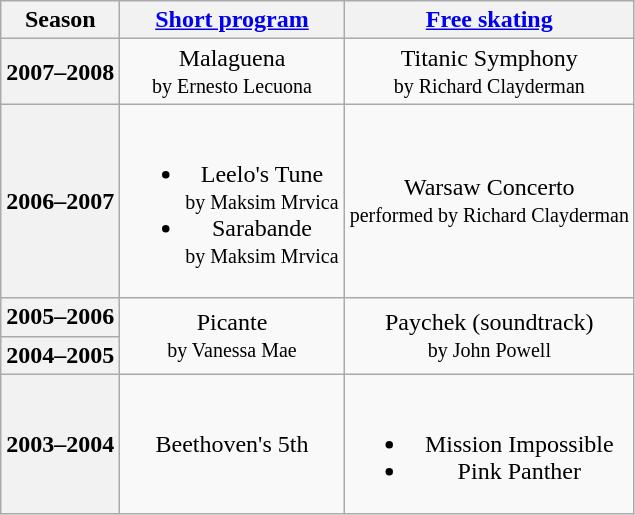<table class="wikitable" style="text-align:center">
<tr>
<th>Season</th>
<th><a href='#'>Short program</a></th>
<th><a href='#'>Free skating</a></th>
</tr>
<tr>
<th>2007–2008</th>
<td>Malaguena <br><small> by Ernesto Lecuona </small></td>
<td>Titanic Symphony <br><small> by Richard Clayderman </small></td>
</tr>
<tr>
<th>2006–2007</th>
<td><br><ul><li>Leelo's Tune <br><small> by Maksim Mrvica </small></li><li>Sarabande <br><small> by Maksim Mrvica </small></li></ul></td>
<td>Warsaw Concerto <br><small> performed by Richard Clayderman </small></td>
</tr>
<tr>
<th>2005–2006</th>
<td rowspan=2>Picante <br><small> by Vanessa Mae </small></td>
<td rowspan=2>Paychek (soundtrack) <br><small> by John Powell </small></td>
</tr>
<tr>
<th>2004–2005</th>
</tr>
<tr>
<th>2003–2004</th>
<td>Beethoven's 5th</td>
<td><br><ul><li>Mission Impossible</li><li>Pink Panther</li></ul></td>
</tr>
</table>
